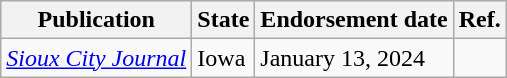<table class="wikitable sortable">
<tr>
<th>Publication</th>
<th>State</th>
<th>Endorsement date</th>
<th>Ref.</th>
</tr>
<tr>
<td data-sort-value=Sioux City Journal><em><a href='#'>Sioux City Journal</a></em></td>
<td>Iowa</td>
<td>January 13, 2024</td>
<td></td>
</tr>
</table>
